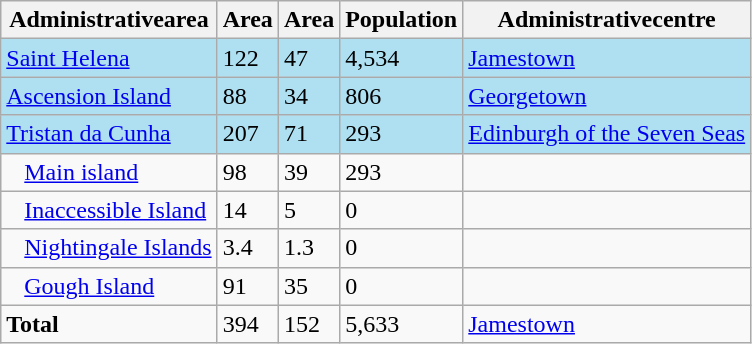<table class="wikitable sortable sort-under col1left col5left" >
<tr>
<th>Administrativearea</th>
<th>Area</th>
<th>Area</th>
<th>Population</th>
<th>Administrativecentre</th>
</tr>
<tr bgcolor=AEE0F2>
<td><a href='#'>Saint Helena</a></td>
<td>122</td>
<td>47</td>
<td>4,534</td>
<td><a href='#'>Jamestown</a></td>
</tr>
<tr bgcolor=AEE0F2>
<td><a href='#'>Ascension Island</a></td>
<td>88</td>
<td>34</td>
<td>806</td>
<td><a href='#'>Georgetown</a></td>
</tr>
<tr bgcolor=AEE0F2>
<td><a href='#'>Tristan da Cunha</a></td>
<td>207</td>
<td>71</td>
<td>293</td>
<td><a href='#'>Edinburgh of the Seven Seas</a></td>
</tr>
<tr>
<td>   <a href='#'>Main island</a></td>
<td>98</td>
<td>39</td>
<td>293</td>
<td></td>
</tr>
<tr>
<td>   <a href='#'>Inaccessible Island</a></td>
<td>14</td>
<td>5</td>
<td>0</td>
<td></td>
</tr>
<tr>
<td>   <a href='#'>Nightingale Islands</a></td>
<td>3.4</td>
<td>1.3</td>
<td>0</td>
<td></td>
</tr>
<tr>
<td>   <a href='#'>Gough Island</a></td>
<td>91</td>
<td>35</td>
<td>0</td>
<td></td>
</tr>
<tr>
<td><strong>Total</strong></td>
<td>394</td>
<td>152</td>
<td>5,633</td>
<td><a href='#'>Jamestown</a></td>
</tr>
</table>
